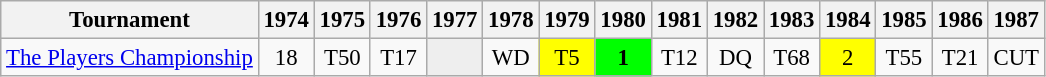<table class="wikitable" style="font-size:95%;text-align:center;">
<tr>
<th>Tournament</th>
<th>1974</th>
<th>1975</th>
<th>1976</th>
<th>1977</th>
<th>1978</th>
<th>1979</th>
<th>1980</th>
<th>1981</th>
<th>1982</th>
<th>1983</th>
<th>1984</th>
<th>1985</th>
<th>1986</th>
<th>1987</th>
</tr>
<tr>
<td align=left><a href='#'>The Players Championship</a></td>
<td>18</td>
<td>T50</td>
<td>T17</td>
<td style="background:#eeeeee;"></td>
<td>WD</td>
<td style="background:yellow;">T5</td>
<td style="background:lime;"><strong>1</strong></td>
<td>T12</td>
<td>DQ</td>
<td>T68</td>
<td style="background:yellow;">2</td>
<td>T55</td>
<td>T21</td>
<td>CUT</td>
</tr>
</table>
